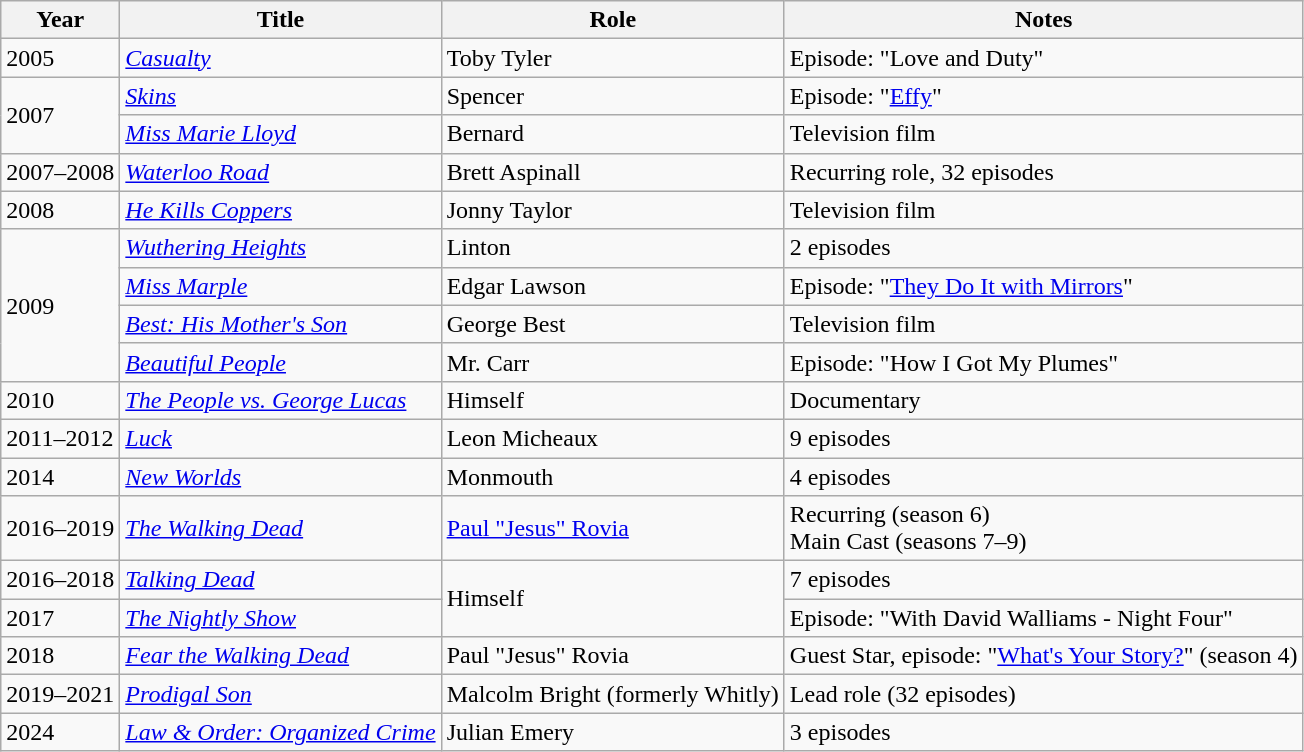<table class="wikitable sortable">
<tr>
<th>Year</th>
<th>Title</th>
<th>Role</th>
<th class="unsortable">Notes</th>
</tr>
<tr>
<td>2005</td>
<td><em><a href='#'>Casualty</a></em></td>
<td>Toby Tyler</td>
<td>Episode: "Love and Duty"</td>
</tr>
<tr>
<td rowspan=2>2007</td>
<td><em><a href='#'>Skins</a></em></td>
<td>Spencer</td>
<td>Episode: "<a href='#'>Effy</a>"</td>
</tr>
<tr>
<td><em><a href='#'>Miss Marie Lloyd</a></em></td>
<td>Bernard</td>
<td>Television film</td>
</tr>
<tr>
<td>2007–2008</td>
<td><em><a href='#'>Waterloo Road</a></em></td>
<td>Brett Aspinall</td>
<td>Recurring role, 32 episodes</td>
</tr>
<tr>
<td>2008</td>
<td><em><a href='#'>He Kills Coppers</a></em></td>
<td>Jonny Taylor</td>
<td>Television film</td>
</tr>
<tr>
<td rowspan=4>2009</td>
<td><em><a href='#'>Wuthering Heights</a></em></td>
<td>Linton</td>
<td>2 episodes</td>
</tr>
<tr>
<td><em><a href='#'>Miss Marple</a></em></td>
<td>Edgar Lawson</td>
<td>Episode: "<a href='#'>They Do It with Mirrors</a>"</td>
</tr>
<tr>
<td><em><a href='#'>Best: His Mother's Son</a></em></td>
<td>George Best</td>
<td>Television film</td>
</tr>
<tr>
<td><em><a href='#'>Beautiful People</a></em></td>
<td>Mr. Carr</td>
<td>Episode: "How I Got My Plumes"</td>
</tr>
<tr>
<td>2010</td>
<td><em><a href='#'>The People vs. George Lucas</a></em></td>
<td>Himself</td>
<td>Documentary</td>
</tr>
<tr>
<td>2011–2012</td>
<td><em><a href='#'>Luck</a></em></td>
<td>Leon Micheaux</td>
<td>9 episodes</td>
</tr>
<tr>
<td>2014</td>
<td><em><a href='#'>New Worlds</a></em></td>
<td>Monmouth</td>
<td>4 episodes</td>
</tr>
<tr>
<td>2016–2019</td>
<td><em><a href='#'>The Walking Dead</a></em></td>
<td><a href='#'>Paul "Jesus" Rovia</a></td>
<td>Recurring (season 6) <br>Main Cast (seasons 7–9)</td>
</tr>
<tr>
<td>2016–2018</td>
<td><em><a href='#'>Talking Dead</a></em></td>
<td rowspan=2>Himself</td>
<td>7 episodes</td>
</tr>
<tr>
<td>2017</td>
<td><em><a href='#'>The Nightly Show</a></em></td>
<td>Episode: "With David Walliams - Night Four"</td>
</tr>
<tr>
<td>2018</td>
<td><em><a href='#'>Fear the Walking Dead</a></em></td>
<td>Paul "Jesus" Rovia</td>
<td>Guest Star, episode: "<a href='#'>What's Your Story?</a>" (season 4)</td>
</tr>
<tr>
<td>2019–2021</td>
<td><em><a href='#'>Prodigal Son</a></em></td>
<td>Malcolm Bright (formerly Whitly)</td>
<td>Lead role (32 episodes)</td>
</tr>
<tr>
<td>2024</td>
<td><em><a href='#'>Law & Order: Organized Crime</a></em></td>
<td>Julian Emery</td>
<td>3 episodes</td>
</tr>
</table>
